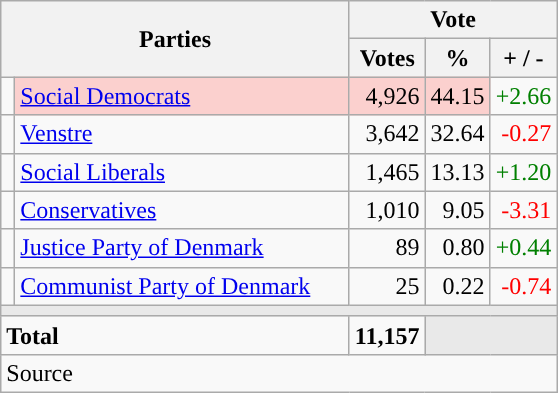<table class="wikitable" style="text-align:right;">
<tr>
<th style="text-align:centre;" rowspan="2" colspan="2" width="225">Parties</th>
<th colspan="3">Vote</th>
</tr>
<tr>
<th width="15">Votes</th>
<th width="15">%</th>
<th width="15">+ / -</th>
</tr>
<tr>
<td width="2" style="color:inherit;background:"></td>
<td bgcolor=#fbd0ce  align="left"><a href='#'>Social Democrats</a></td>
<td bgcolor=#fbd0ce>4,926</td>
<td bgcolor=#fbd0ce>44.15</td>
<td style=color:green;>+2.66</td>
</tr>
<tr>
<td width="2" style="color:inherit;background:"></td>
<td align="left"><a href='#'>Venstre</a></td>
<td>3,642</td>
<td>32.64</td>
<td style=color:red;>-0.27</td>
</tr>
<tr>
<td width="2" style="color:inherit;background:"></td>
<td align="left"><a href='#'>Social Liberals</a></td>
<td>1,465</td>
<td>13.13</td>
<td style=color:green;>+1.20</td>
</tr>
<tr>
<td width="2" style="color:inherit;background:"></td>
<td align="left"><a href='#'>Conservatives</a></td>
<td>1,010</td>
<td>9.05</td>
<td style=color:red;>-3.31</td>
</tr>
<tr>
<td width="2" style="color:inherit;background:"></td>
<td align="left"><a href='#'>Justice Party of Denmark</a></td>
<td>89</td>
<td>0.80</td>
<td style=color:green;>+0.44</td>
</tr>
<tr>
<td width="2" style="color:inherit;background:"></td>
<td align="left"><a href='#'>Communist Party of Denmark</a></td>
<td>25</td>
<td>0.22</td>
<td style=color:red;>-0.74</td>
</tr>
<tr>
<td colspan="7" bgcolor="#E9E9E9"></td>
</tr>
<tr>
<td align="left" colspan="2"><strong>Total</strong></td>
<td><strong>11,157</strong></td>
<td bgcolor="#E9E9E9" colspan="2"></td>
</tr>
<tr>
<td align="left" colspan="6">Source</td>
</tr>
</table>
